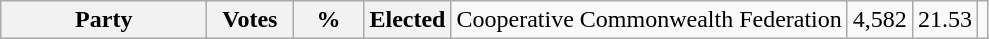<table class="wikitable">
<tr>
<th colspan="2" style="width: 130px">Party</th>
<th style="width: 50px">Votes</th>
<th style="width: 40px">%</th>
<th style="width: 40px">Elected<br>
</th>
<td>Cooperative Commonwealth Federation</td>
<td align="right">4,582</td>
<td align="right">21.53</td>
<td align="right"></td>
</tr>
</table>
